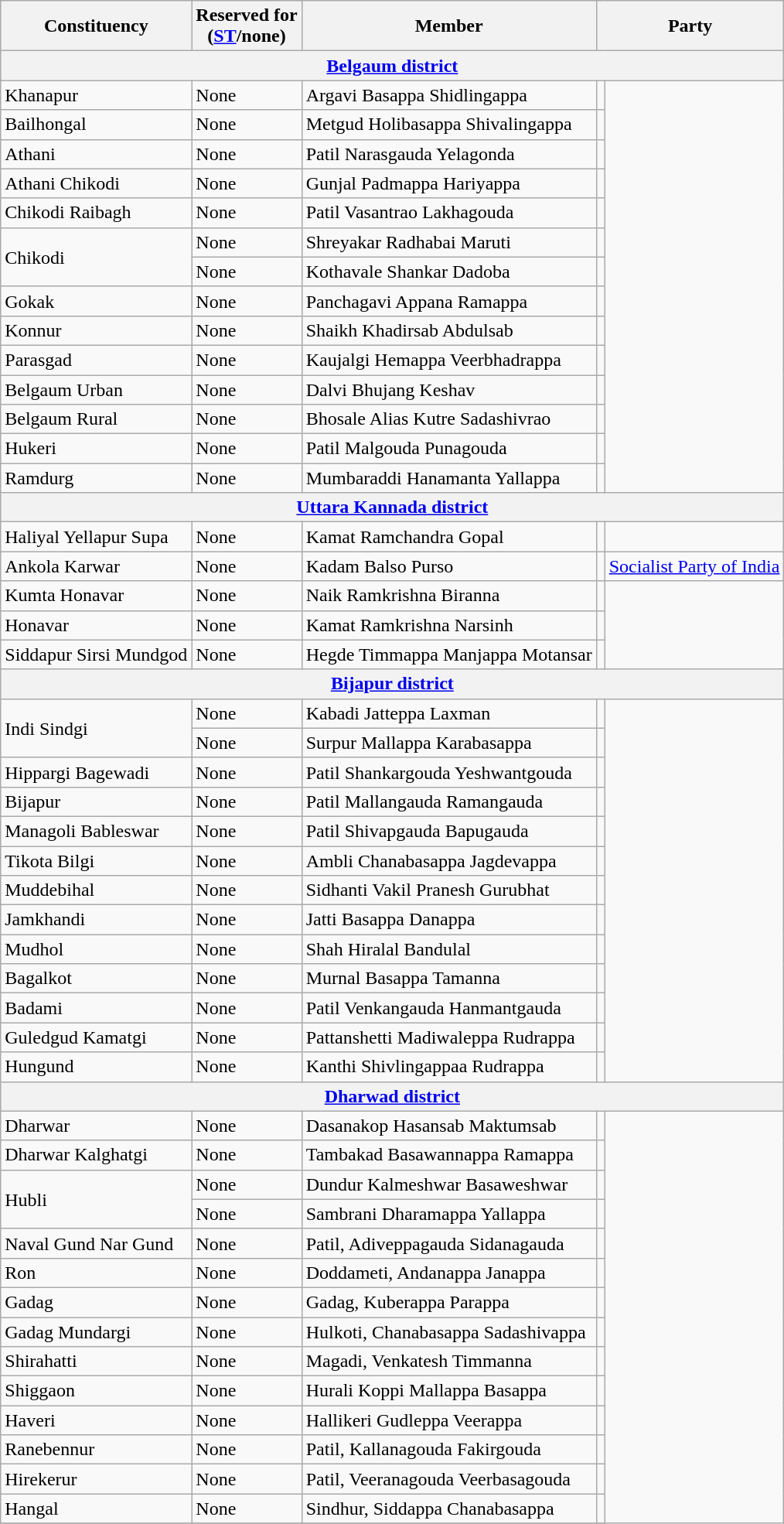<table class="wikitable sortable">
<tr>
<th>Constituency</th>
<th>Reserved for<br>(<a href='#'>ST</a>/none)</th>
<th>Member</th>
<th colspan=2>Party</th>
</tr>
<tr>
<th colspan="5"><a href='#'>Belgaum district</a></th>
</tr>
<tr>
<td>Khanapur</td>
<td>None</td>
<td>Argavi Basappa Shidlingappa</td>
<td></td>
</tr>
<tr>
<td>Bailhongal</td>
<td>None</td>
<td>Metgud Holibasappa Shivalingappa</td>
<td></td>
</tr>
<tr>
<td>Athani</td>
<td>None</td>
<td>Patil Narasgauda Yelagonda</td>
<td></td>
</tr>
<tr>
<td>Athani Chikodi</td>
<td>None</td>
<td>Gunjal Padmappa Hariyappa</td>
<td></td>
</tr>
<tr>
<td>Chikodi Raibagh</td>
<td>None</td>
<td>Patil Vasantrao Lakhagouda</td>
<td></td>
</tr>
<tr>
<td rowspan=2>Chikodi</td>
<td>None</td>
<td>Shreyakar Radhabai Maruti</td>
<td></td>
</tr>
<tr>
<td>None</td>
<td>Kothavale Shankar Dadoba</td>
<td></td>
</tr>
<tr>
<td>Gokak</td>
<td>None</td>
<td>Panchagavi Appana Ramappa</td>
<td></td>
</tr>
<tr>
<td>Konnur</td>
<td>None</td>
<td>Shaikh Khadirsab Abdulsab</td>
<td></td>
</tr>
<tr>
<td>Parasgad</td>
<td>None</td>
<td>Kaujalgi Hemappa Veerbhadrappa</td>
<td></td>
</tr>
<tr>
<td>Belgaum Urban</td>
<td>None</td>
<td>Dalvi Bhujang Keshav</td>
<td></td>
</tr>
<tr>
<td>Belgaum Rural</td>
<td>None</td>
<td>Bhosale Alias Kutre Sadashivrao</td>
<td></td>
</tr>
<tr>
<td>Hukeri</td>
<td>None</td>
<td>Patil Malgouda Punagouda</td>
<td></td>
</tr>
<tr>
<td>Ramdurg</td>
<td>None</td>
<td>Mumbaraddi Hanamanta Yallappa</td>
<td></td>
</tr>
<tr>
<th colspan="5"><a href='#'>Uttara Kannada district</a></th>
</tr>
<tr>
<td>Haliyal Yellapur Supa</td>
<td>None</td>
<td>Kamat Ramchandra Gopal</td>
<td></td>
</tr>
<tr>
<td>Ankola Karwar</td>
<td>None</td>
<td>Kadam Balso Purso</td>
<td></td>
<td><a href='#'>Socialist Party of India</a></td>
</tr>
<tr>
<td>Kumta Honavar</td>
<td>None</td>
<td>Naik Ramkrishna Biranna</td>
<td></td>
</tr>
<tr>
<td>Honavar</td>
<td>None</td>
<td>Kamat Ramkrishna Narsinh</td>
<td></td>
</tr>
<tr>
<td>Siddapur Sirsi Mundgod</td>
<td>None</td>
<td>Hegde Timmappa Manjappa Motansar</td>
<td></td>
</tr>
<tr>
<th colspan="5"><a href='#'>Bijapur district</a></th>
</tr>
<tr>
<td rowspan=2>Indi Sindgi</td>
<td>None</td>
<td>Kabadi Jatteppa Laxman</td>
<td></td>
</tr>
<tr>
<td>None</td>
<td>Surpur Mallappa Karabasappa</td>
<td></td>
</tr>
<tr>
<td>Hippargi Bagewadi</td>
<td>None</td>
<td>Patil Shankargouda Yeshwantgouda</td>
<td></td>
</tr>
<tr>
<td>Bijapur</td>
<td>None</td>
<td>Patil Mallangauda Ramangauda</td>
<td></td>
</tr>
<tr>
<td>Managoli Bableswar</td>
<td>None</td>
<td>Patil Shivapgauda Bapugauda</td>
<td></td>
</tr>
<tr>
<td>Tikota Bilgi</td>
<td>None</td>
<td>Ambli Chanabasappa Jagdevappa</td>
<td></td>
</tr>
<tr>
<td>Muddebihal</td>
<td>None</td>
<td>Sidhanti Vakil Pranesh Gurubhat</td>
<td></td>
</tr>
<tr>
<td>Jamkhandi</td>
<td>None</td>
<td>Jatti Basappa Danappa</td>
<td></td>
</tr>
<tr>
<td>Mudhol</td>
<td>None</td>
<td>Shah Hiralal Bandulal</td>
<td></td>
</tr>
<tr>
<td>Bagalkot</td>
<td>None</td>
<td>Murnal Basappa Tamanna</td>
<td></td>
</tr>
<tr>
<td>Badami</td>
<td>None</td>
<td>Patil Venkangauda Hanmantgauda</td>
<td></td>
</tr>
<tr>
<td>Guledgud Kamatgi</td>
<td>None</td>
<td>Pattanshetti Madiwaleppa Rudrappa</td>
<td></td>
</tr>
<tr>
<td>Hungund</td>
<td>None</td>
<td>Kanthi Shivlingappaa Rudrappa</td>
<td></td>
</tr>
<tr>
<th colspan="5"><a href='#'>Dharwad district</a></th>
</tr>
<tr>
<td>Dharwar</td>
<td>None</td>
<td>Dasanakop Hasansab Maktumsab</td>
<td></td>
</tr>
<tr>
<td>Dharwar Kalghatgi</td>
<td>None</td>
<td>Tambakad Basawannappa Ramappa</td>
<td></td>
</tr>
<tr>
<td rowspan=2>Hubli</td>
<td>None</td>
<td>Dundur Kalmeshwar Basaweshwar</td>
<td></td>
</tr>
<tr>
<td>None</td>
<td>Sambrani Dharamappa Yallappa</td>
<td></td>
</tr>
<tr>
<td>Naval Gund Nar Gund</td>
<td>None</td>
<td>Patil, Adiveppagauda Sidanagauda</td>
<td></td>
</tr>
<tr>
<td>Ron</td>
<td>None</td>
<td>Doddameti, Andanappa Janappa</td>
<td></td>
</tr>
<tr>
<td>Gadag</td>
<td>None</td>
<td>Gadag, Kuberappa Parappa</td>
<td></td>
</tr>
<tr>
<td>Gadag Mundargi</td>
<td>None</td>
<td>Hulkoti, Chanabasappa Sadashivappa</td>
<td></td>
</tr>
<tr>
<td>Shirahatti</td>
<td>None</td>
<td>Magadi, Venkatesh Timmanna</td>
<td></td>
</tr>
<tr>
<td>Shiggaon</td>
<td>None</td>
<td>Hurali Koppi Mallappa Basappa</td>
<td></td>
</tr>
<tr>
<td>Haveri</td>
<td>None</td>
<td>Hallikeri Gudleppa Veerappa</td>
<td></td>
</tr>
<tr>
<td>Ranebennur</td>
<td>None</td>
<td>Patil, Kallanagouda Fakirgouda</td>
<td></td>
</tr>
<tr>
<td>Hirekerur</td>
<td>None</td>
<td>Patil, Veeranagouda Veerbasagouda</td>
<td></td>
</tr>
<tr>
<td>Hangal</td>
<td>None</td>
<td>Sindhur, Siddappa Chanabasappa</td>
<td></td>
</tr>
<tr>
</tr>
</table>
